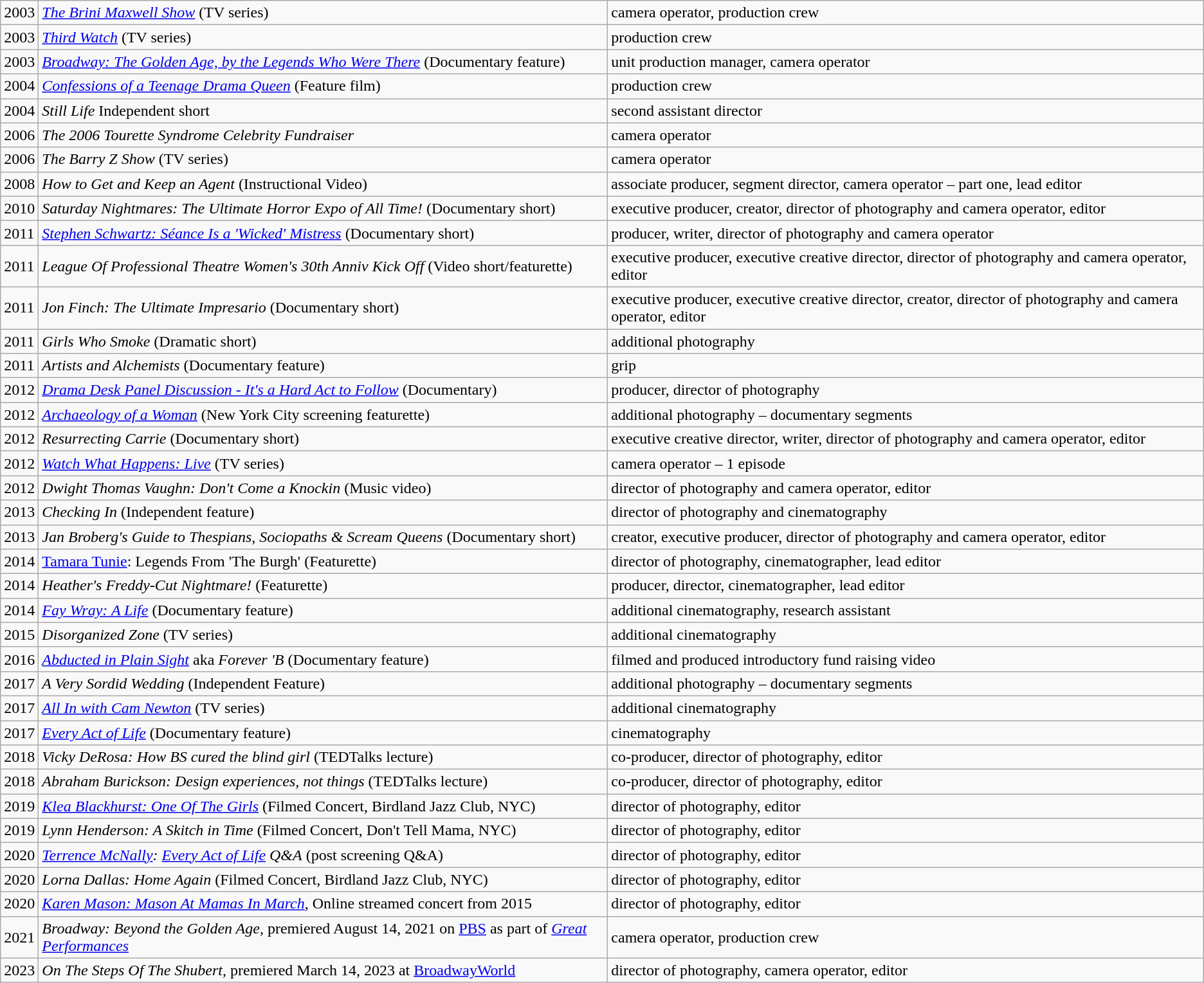<table class="wikitable">
<tr>
<td>2003</td>
<td><a href='#'><em>The Brini Maxwell Show</em></a>  (TV series)</td>
<td>camera operator, production crew</td>
</tr>
<tr>
<td>2003</td>
<td><em><a href='#'>Third Watch</a></em> (TV series)</td>
<td>production crew</td>
</tr>
<tr>
<td>2003</td>
<td><em><a href='#'>Broadway: The Golden Age, by the Legends Who Were There</a></em> (Documentary feature)</td>
<td>unit production manager, camera operator</td>
</tr>
<tr>
<td>2004</td>
<td><em><a href='#'>Confessions of a Teenage Drama Queen</a></em> (Feature film)</td>
<td>production crew</td>
</tr>
<tr>
<td>2004</td>
<td><em>Still Life</em> Independent short</td>
<td>second assistant director</td>
</tr>
<tr>
<td>2006</td>
<td><em>The 2006 Tourette Syndrome Celebrity Fundraiser</em></td>
<td>camera operator</td>
</tr>
<tr>
<td>2006</td>
<td><em>The Barry Z Show</em> (TV series)</td>
<td>camera operator</td>
</tr>
<tr>
<td>2008</td>
<td><em>How to Get and Keep an Agent</em> (Instructional Video)</td>
<td>associate producer, segment director, camera operator – part one, lead editor</td>
</tr>
<tr>
<td>2010</td>
<td><em>Saturday Nightmares: The Ultimate Horror Expo of All Time!</em> (Documentary short)</td>
<td>executive producer, creator, director of photography and camera operator, editor</td>
</tr>
<tr>
<td>2011</td>
<td><em><a href='#'>Stephen Schwartz: Séance Is a 'Wicked' Mistress</a></em> (Documentary short)</td>
<td>producer, writer, director of photography and camera operator</td>
</tr>
<tr>
<td>2011</td>
<td><em>League Of Professional Theatre Women's 30th Anniv Kick Off</em> (Video short/featurette)</td>
<td>executive producer, executive creative director, director of photography and camera operator, editor</td>
</tr>
<tr>
<td>2011</td>
<td><em>Jon Finch: The Ultimate Impresario</em> (Documentary short)</td>
<td>executive producer, executive creative director, creator, director of photography and camera operator, editor</td>
</tr>
<tr>
<td>2011</td>
<td><em>Girls Who Smoke</em> (Dramatic short)</td>
<td>additional photography</td>
</tr>
<tr>
<td>2011</td>
<td><em>Artists and Alchemists</em> (Documentary feature)</td>
<td>grip</td>
</tr>
<tr>
<td>2012</td>
<td><em><a href='#'>Drama Desk Panel Discussion - It's a Hard Act to Follow</a></em> (Documentary)</td>
<td>producer, director of photography</td>
</tr>
<tr>
<td>2012</td>
<td><em><a href='#'>Archaeology of a Woman</a></em> (New York City screening featurette)</td>
<td>additional photography – documentary segments</td>
</tr>
<tr>
<td>2012</td>
<td><em>Resurrecting Carrie</em> (Documentary short)</td>
<td>executive creative director, writer, director of photography and camera operator, editor</td>
</tr>
<tr>
<td>2012</td>
<td><em><a href='#'>Watch What Happens: Live</a></em> (TV series)</td>
<td>camera operator – 1 episode</td>
</tr>
<tr>
<td>2012</td>
<td><em>Dwight Thomas Vaughn: Don't Come a Knockin</em> (Music video)</td>
<td>director of photography and camera operator, editor</td>
</tr>
<tr>
<td>2013</td>
<td><em>Checking In</em> (Independent feature)</td>
<td>director of photography and cinematography</td>
</tr>
<tr>
<td>2013</td>
<td><em>Jan Broberg's Guide to Thespians, Sociopaths & Scream Queens</em> (Documentary short)</td>
<td>creator, executive producer, director of photography and camera operator, editor</td>
</tr>
<tr>
<td>2014</td>
<td><a href='#'>Tamara Tunie</a>: Legends From 'The Burgh' (Featurette)</td>
<td>director of photography, cinematographer, lead editor</td>
</tr>
<tr>
<td>2014</td>
<td><em>Heather's Freddy-Cut Nightmare!</em> (Featurette)</td>
<td>producer, director, cinematographer, lead editor</td>
</tr>
<tr>
<td>2014</td>
<td><a href='#'><em>Fay Wray: A Life</em></a> (Documentary feature)</td>
<td>additional cinematography, research assistant</td>
</tr>
<tr>
<td>2015</td>
<td><em>Disorganized Zone</em> (TV series)</td>
<td>additional cinematography</td>
</tr>
<tr>
<td>2016</td>
<td><em><a href='#'>Abducted in Plain Sight</a></em> aka <em>Forever 'B</em> (Documentary feature)</td>
<td>filmed and produced introductory fund raising video</td>
</tr>
<tr>
<td>2017</td>
<td><em>A Very Sordid Wedding</em> (Independent Feature)</td>
<td>additional photography – documentary segments</td>
</tr>
<tr>
<td>2017</td>
<td><em><a href='#'>All In with Cam Newton</a></em> (TV series)</td>
<td>additional cinematography</td>
</tr>
<tr>
<td>2017</td>
<td><em><a href='#'>Every Act of Life</a></em> (Documentary feature)</td>
<td>cinematography</td>
</tr>
<tr>
<td>2018</td>
<td><em>Vicky DeRosa: How BS cured the blind girl</em> (TEDTalks lecture)</td>
<td>co-producer, director of photography, editor</td>
</tr>
<tr>
<td>2018</td>
<td><em>Abraham Burickson: Design experiences, not things</em> (TEDTalks lecture)</td>
<td>co-producer, director of photography, editor</td>
</tr>
<tr>
<td>2019</td>
<td><em><a href='#'>Klea Blackhurst: One Of The Girls</a></em> (Filmed Concert, Birdland Jazz Club, NYC)</td>
<td>director of photography, editor</td>
</tr>
<tr>
<td>2019</td>
<td><em>Lynn Henderson: A Skitch in Time</em> (Filmed Concert, Don't Tell Mama, NYC)</td>
<td>director of photography, editor</td>
</tr>
<tr>
<td>2020</td>
<td><em><a href='#'>Terrence McNally</a>: <a href='#'>Every Act of Life</a> Q&A</em> (post screening Q&A)</td>
<td>director of photography, editor</td>
</tr>
<tr>
<td>2020</td>
<td><em>Lorna Dallas: Home Again</em> (Filmed Concert, Birdland Jazz Club, NYC)</td>
<td>director of photography, editor</td>
</tr>
<tr>
<td>2020</td>
<td><em><a href='#'>Karen Mason: Mason At Mamas In March</a></em>, Online streamed concert from 2015</td>
<td>director of photography, editor</td>
</tr>
<tr>
<td>2021</td>
<td><em>Broadway: Beyond the Golden Age,</em> premiered August 14, 2021 on <a href='#'>PBS</a> as part of <em><a href='#'>Great Performances</a></em></td>
<td>camera operator, production crew</td>
</tr>
<tr>
<td>2023</td>
<td><em>On The Steps Of The Shubert,</em> premiered March 14, 2023 at <a href='#'>BroadwayWorld</a></td>
<td>director of photography, camera operator, editor</td>
</tr>
</table>
